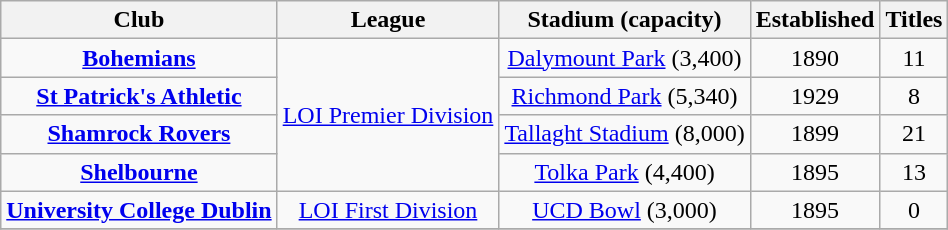<table class="wikitable" style="text-align:center">
<tr>
<th>Club</th>
<th>League</th>
<th>Stadium (capacity)</th>
<th>Established</th>
<th>Titles</th>
</tr>
<tr>
<td><strong><a href='#'>Bohemians</a></strong></td>
<td rowspan="4"><a href='#'>LOI Premier Division</a></td>
<td><a href='#'>Dalymount Park</a> (3,400)</td>
<td>1890</td>
<td>11</td>
</tr>
<tr>
<td><strong><a href='#'>St Patrick's Athletic</a></strong></td>
<td><a href='#'>Richmond Park</a> (5,340)</td>
<td>1929</td>
<td>8</td>
</tr>
<tr>
<td><strong><a href='#'>Shamrock Rovers</a></strong></td>
<td><a href='#'>Tallaght Stadium</a> (8,000)</td>
<td>1899</td>
<td>21</td>
</tr>
<tr>
<td><strong><a href='#'>Shelbourne</a></strong></td>
<td><a href='#'>Tolka Park</a> (4,400)</td>
<td>1895</td>
<td>13</td>
</tr>
<tr>
<td><strong><a href='#'>University College Dublin</a></strong></td>
<td rowspan="1"><a href='#'>LOI First Division</a></td>
<td><a href='#'>UCD Bowl</a> (3,000)</td>
<td>1895</td>
<td>0</td>
</tr>
<tr>
</tr>
</table>
